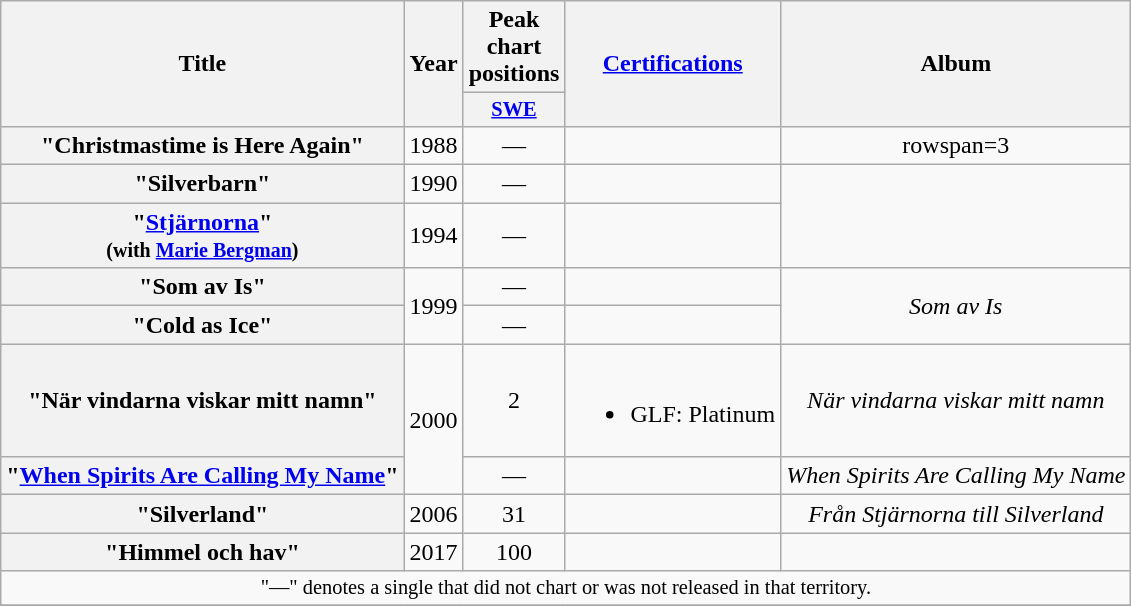<table class="wikitable plainrowheaders" style="text-align:center;">
<tr>
<th scope="col" rowspan="2">Title</th>
<th scope="col" rowspan="2">Year</th>
<th scope="col" colspan="1">Peak chart positions</th>
<th scope="col" rowspan="2"><a href='#'>Certifications</a></th>
<th scope="col" rowspan="2">Album</th>
</tr>
<tr>
<th scope="col" style="width:3em;font-size:85%;"><a href='#'>SWE</a></th>
</tr>
<tr>
<th scope="row">"Christmastime is Here Again"</th>
<td>1988</td>
<td>—</td>
<td></td>
<td>rowspan=3 </td>
</tr>
<tr>
<th scope="row">"Silverbarn"</th>
<td>1990</td>
<td>—</td>
<td></td>
</tr>
<tr>
<th scope="row">"<a href='#'>Stjärnorna</a>"<br><small>(with <a href='#'>Marie Bergman</a>)</small></th>
<td>1994</td>
<td>—</td>
<td></td>
</tr>
<tr>
<th scope="row">"Som av Is"</th>
<td rowspan=2>1999</td>
<td>—</td>
<td></td>
<td rowspan=2><em>Som av Is</em></td>
</tr>
<tr>
<th scope="row">"Cold as Ice"</th>
<td>—</td>
<td></td>
</tr>
<tr>
<th scope="row">"När vindarna viskar mitt namn"</th>
<td rowspan=2>2000</td>
<td>2</td>
<td><br><ul><li>GLF: Platinum</li></ul></td>
<td><em>När vindarna viskar mitt namn</em></td>
</tr>
<tr>
<th scope="row">"<a href='#'>When Spirits Are Calling My Name</a>"</th>
<td>—</td>
<td></td>
<td><em>When Spirits Are Calling My Name</em></td>
</tr>
<tr>
<th scope="row">"Silverland"</th>
<td>2006</td>
<td>31</td>
<td></td>
<td><em>Från Stjärnorna till Silverland</em></td>
</tr>
<tr>
<th scope="row">"Himmel och hav"</th>
<td>2017</td>
<td>100<br></td>
<td></td>
<td></td>
</tr>
<tr>
<td colspan="10" style="font-size:85%">"—" denotes a single that did not chart or was not released in that territory.</td>
</tr>
<tr>
</tr>
</table>
